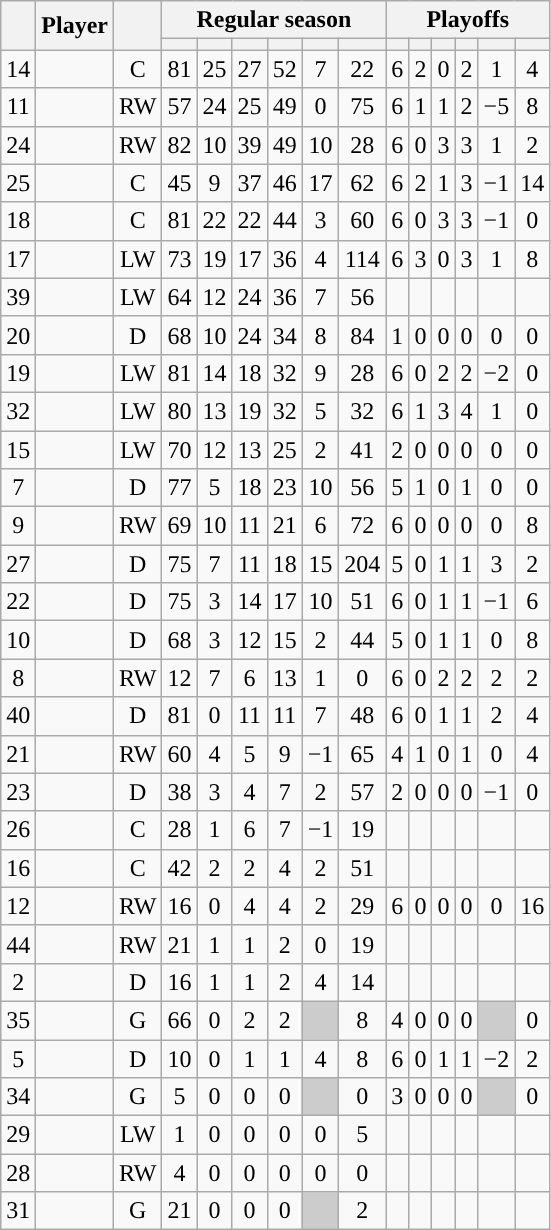<table class="wikitable sortable plainrowheaders" style="text-align:center;">
<tr>
<th scope="col" data-sort-type="number" rowspan="2"></th>
<th scope="col" rowspan="2">Player</th>
<th scope="col" rowspan="2"></th>
<th scope=colgroup colspan=6>Regular season</th>
<th scope=colgroup colspan=6>Playoffs</th>
</tr>
<tr>
<th scope="col" data-sort-type="number"></th>
<th scope="col" data-sort-type="number"></th>
<th scope="col" data-sort-type="number"></th>
<th scope="col" data-sort-type="number"></th>
<th scope="col" data-sort-type="number"></th>
<th scope="col" data-sort-type="number"></th>
<th scope="col" data-sort-type="number"></th>
<th scope="col" data-sort-type="number"></th>
<th scope="col" data-sort-type="number"></th>
<th scope="col" data-sort-type="number"></th>
<th scope="col" data-sort-type="number"></th>
<th scope="col" data-sort-type="number"></th>
</tr>
<tr>
<td scope="row">14</td>
<td align="left"></td>
<td>C</td>
<td>81</td>
<td>25</td>
<td>27</td>
<td>52</td>
<td>7</td>
<td>22</td>
<td>6</td>
<td>2</td>
<td>0</td>
<td>2</td>
<td>1</td>
<td>4</td>
</tr>
<tr>
<td scope="row">11</td>
<td align="left"></td>
<td>RW</td>
<td>57</td>
<td>24</td>
<td>25</td>
<td>49</td>
<td>0</td>
<td>75</td>
<td>6</td>
<td>1</td>
<td>1</td>
<td>2</td>
<td>−5</td>
<td>8</td>
</tr>
<tr>
<td scope="row">24</td>
<td align="left"></td>
<td>RW</td>
<td>82</td>
<td>10</td>
<td>39</td>
<td>49</td>
<td>10</td>
<td>28</td>
<td>6</td>
<td>0</td>
<td>3</td>
<td>3</td>
<td>1</td>
<td>2</td>
</tr>
<tr>
<td scope="row">25</td>
<td align="left"></td>
<td>C</td>
<td>45</td>
<td>9</td>
<td>37</td>
<td>46</td>
<td>17</td>
<td>62</td>
<td>6</td>
<td>2</td>
<td>1</td>
<td>3</td>
<td>−1</td>
<td>14</td>
</tr>
<tr>
<td scope="row">18</td>
<td align="left"></td>
<td>C</td>
<td>81</td>
<td>22</td>
<td>22</td>
<td>44</td>
<td>3</td>
<td>60</td>
<td>6</td>
<td>0</td>
<td>3</td>
<td>3</td>
<td>−1</td>
<td>0</td>
</tr>
<tr>
<td scope="row">17</td>
<td align="left"></td>
<td>LW</td>
<td>73</td>
<td>19</td>
<td>17</td>
<td>36</td>
<td>4</td>
<td>114</td>
<td>6</td>
<td>3</td>
<td>0</td>
<td>3</td>
<td>1</td>
<td>8</td>
</tr>
<tr>
<td scope="row">39</td>
<td align="left"></td>
<td>LW</td>
<td>64</td>
<td>12</td>
<td>24</td>
<td>36</td>
<td>7</td>
<td>56</td>
<td></td>
<td></td>
<td></td>
<td></td>
<td></td>
<td></td>
</tr>
<tr>
<td scope="row">20</td>
<td align="left"></td>
<td>D</td>
<td>68</td>
<td>10</td>
<td>24</td>
<td>34</td>
<td>8</td>
<td>84</td>
<td>1</td>
<td>0</td>
<td>0</td>
<td>0</td>
<td>0</td>
<td>0</td>
</tr>
<tr>
<td scope="row">19</td>
<td align="left"></td>
<td>LW</td>
<td>81</td>
<td>14</td>
<td>18</td>
<td>32</td>
<td>9</td>
<td>28</td>
<td>6</td>
<td>0</td>
<td>2</td>
<td>2</td>
<td>−2</td>
<td>0</td>
</tr>
<tr>
<td scope="row">32</td>
<td align="left"></td>
<td>LW</td>
<td>80</td>
<td>13</td>
<td>19</td>
<td>32</td>
<td>5</td>
<td>32</td>
<td>6</td>
<td>1</td>
<td>3</td>
<td>4</td>
<td>1</td>
<td>0</td>
</tr>
<tr>
<td scope="row">15</td>
<td align="left"></td>
<td>LW</td>
<td>70</td>
<td>12</td>
<td>13</td>
<td>25</td>
<td>2</td>
<td>41</td>
<td>2</td>
<td>0</td>
<td>0</td>
<td>0</td>
<td>0</td>
<td>0</td>
</tr>
<tr>
<td scope="row">7</td>
<td align="left"></td>
<td>D</td>
<td>77</td>
<td>5</td>
<td>18</td>
<td>23</td>
<td>10</td>
<td>56</td>
<td>5</td>
<td>1</td>
<td>0</td>
<td>1</td>
<td>0</td>
<td>0</td>
</tr>
<tr>
<td scope="row">9</td>
<td align="left"></td>
<td>RW</td>
<td>69</td>
<td>10</td>
<td>11</td>
<td>21</td>
<td>6</td>
<td>72</td>
<td>6</td>
<td>0</td>
<td>0</td>
<td>0</td>
<td>0</td>
<td>8</td>
</tr>
<tr>
<td scope="row">27</td>
<td align="left"></td>
<td>D</td>
<td>75</td>
<td>7</td>
<td>11</td>
<td>18</td>
<td>15</td>
<td>204</td>
<td>5</td>
<td>0</td>
<td>1</td>
<td>1</td>
<td>3</td>
<td>2</td>
</tr>
<tr>
<td scope="row">22</td>
<td align="left"></td>
<td>D</td>
<td>75</td>
<td>3</td>
<td>14</td>
<td>17</td>
<td>10</td>
<td>51</td>
<td>6</td>
<td>0</td>
<td>1</td>
<td>1</td>
<td>−1</td>
<td>6</td>
</tr>
<tr>
<td scope="row">10</td>
<td align="left"></td>
<td>D</td>
<td>68</td>
<td>3</td>
<td>12</td>
<td>15</td>
<td>2</td>
<td>44</td>
<td>5</td>
<td>0</td>
<td>1</td>
<td>1</td>
<td>0</td>
<td>8</td>
</tr>
<tr>
<td scope="row">8</td>
<td align="left"></td>
<td>RW</td>
<td>12</td>
<td>7</td>
<td>6</td>
<td>13</td>
<td>1</td>
<td>0</td>
<td>6</td>
<td>0</td>
<td>2</td>
<td>2</td>
<td>2</td>
<td>2</td>
</tr>
<tr>
<td scope="row">40</td>
<td align="left"></td>
<td>D</td>
<td>81</td>
<td>0</td>
<td>11</td>
<td>11</td>
<td>7</td>
<td>48</td>
<td>6</td>
<td>0</td>
<td>1</td>
<td>1</td>
<td>2</td>
<td>4</td>
</tr>
<tr>
<td scope="row">21</td>
<td align="left"></td>
<td>RW</td>
<td>60</td>
<td>4</td>
<td>5</td>
<td>9</td>
<td>−1</td>
<td>65</td>
<td>4</td>
<td>1</td>
<td>0</td>
<td>1</td>
<td>0</td>
<td>4</td>
</tr>
<tr>
<td scope="row">23</td>
<td align="left"></td>
<td>D</td>
<td>38</td>
<td>3</td>
<td>4</td>
<td>7</td>
<td>2</td>
<td>57</td>
<td>2</td>
<td>0</td>
<td>0</td>
<td>0</td>
<td>−1</td>
<td>0</td>
</tr>
<tr>
<td scope="row">26</td>
<td align="left"></td>
<td>C</td>
<td>28</td>
<td>1</td>
<td>6</td>
<td>7</td>
<td>−1</td>
<td>19</td>
<td></td>
<td></td>
<td></td>
<td></td>
<td></td>
<td></td>
</tr>
<tr>
<td scope="row">16</td>
<td align="left"></td>
<td>C</td>
<td>42</td>
<td>2</td>
<td>2</td>
<td>4</td>
<td>2</td>
<td>51</td>
<td></td>
<td></td>
<td></td>
<td></td>
<td></td>
<td></td>
</tr>
<tr>
<td scope="row">12</td>
<td align="left"></td>
<td>RW</td>
<td>16</td>
<td>0</td>
<td>4</td>
<td>4</td>
<td>2</td>
<td>29</td>
<td>6</td>
<td>0</td>
<td>0</td>
<td>0</td>
<td>0</td>
<td>16</td>
</tr>
<tr>
<td scope="row">44</td>
<td align="left"></td>
<td>RW</td>
<td>21</td>
<td>1</td>
<td>1</td>
<td>2</td>
<td>0</td>
<td>19</td>
<td></td>
<td></td>
<td></td>
<td></td>
<td></td>
<td></td>
</tr>
<tr>
<td scope="row">2</td>
<td align="left"></td>
<td>D</td>
<td>16</td>
<td>1</td>
<td>1</td>
<td>2</td>
<td>4</td>
<td>14</td>
<td></td>
<td></td>
<td></td>
<td></td>
<td></td>
<td></td>
</tr>
<tr>
<td scope="row">35</td>
<td align="left"></td>
<td>G</td>
<td>66</td>
<td>0</td>
<td>2</td>
<td>2</td>
<td style="background:#ccc"></td>
<td>8</td>
<td>4</td>
<td>0</td>
<td>0</td>
<td>0</td>
<td style="background:#ccc"></td>
<td>0</td>
</tr>
<tr>
<td scope="row">5</td>
<td align="left"></td>
<td>D</td>
<td>10</td>
<td>0</td>
<td>1</td>
<td>1</td>
<td>4</td>
<td>8</td>
<td>6</td>
<td>0</td>
<td>1</td>
<td>1</td>
<td>−2</td>
<td>2</td>
</tr>
<tr>
<td scope="row">34</td>
<td align="left"></td>
<td>G</td>
<td>5</td>
<td>0</td>
<td>0</td>
<td>0</td>
<td style="background:#ccc"></td>
<td>0</td>
<td>3</td>
<td>0</td>
<td>0</td>
<td>0</td>
<td style="background:#ccc"></td>
<td>0</td>
</tr>
<tr>
<td scope="row">29</td>
<td align="left"></td>
<td>LW</td>
<td>1</td>
<td>0</td>
<td>0</td>
<td>0</td>
<td>0</td>
<td>5</td>
<td></td>
<td></td>
<td></td>
<td></td>
<td></td>
<td></td>
</tr>
<tr>
<td scope="row">28</td>
<td align="left"></td>
<td>RW</td>
<td>4</td>
<td>0</td>
<td>0</td>
<td>0</td>
<td>0</td>
<td>0</td>
<td></td>
<td></td>
<td></td>
<td></td>
<td></td>
<td></td>
</tr>
<tr>
<td scope="row">31</td>
<td align="left"></td>
<td>G</td>
<td>21</td>
<td>0</td>
<td>0</td>
<td>0</td>
<td style="background:#ccc"></td>
<td>2</td>
<td></td>
<td></td>
<td></td>
<td></td>
<td></td>
<td></td>
</tr>
</table>
